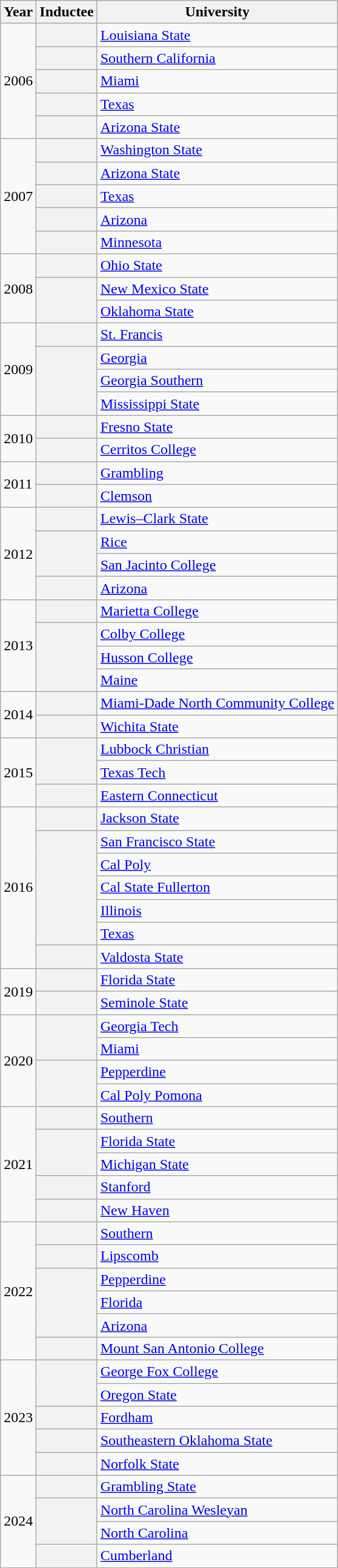<table class="wikitable sortable plainrowheaders">
<tr>
<th scope="col">Year</th>
<th scope="col">Inductee</th>
<th scope="col">University</th>
</tr>
<tr>
<td rowspan="5">2006</td>
<th scope="row"></th>
<td><a href='#'>Louisiana State</a></td>
</tr>
<tr>
<th scope="row"></th>
<td><a href='#'>Southern California</a></td>
</tr>
<tr>
<th scope="row"></th>
<td><a href='#'>Miami</a></td>
</tr>
<tr>
<th scope="row"></th>
<td><a href='#'>Texas</a></td>
</tr>
<tr>
<th scope="row"></th>
<td><a href='#'>Arizona State</a></td>
</tr>
<tr>
<td rowspan="5">2007</td>
<th scope="row"></th>
<td><a href='#'>Washington State</a></td>
</tr>
<tr>
<th scope="row"></th>
<td><a href='#'>Arizona State</a></td>
</tr>
<tr>
<th scope="row"></th>
<td><a href='#'>Texas</a></td>
</tr>
<tr>
<th scope="row"></th>
<td><a href='#'>Arizona</a></td>
</tr>
<tr>
<th scope="row"></th>
<td><a href='#'>Minnesota</a></td>
</tr>
<tr>
<td rowspan="3">2008</td>
<th scope="row"></th>
<td><a href='#'>Ohio State</a></td>
</tr>
<tr>
<th scope="row" rowspan="2"></th>
<td><a href='#'>New Mexico State</a></td>
</tr>
<tr>
<td><a href='#'>Oklahoma State</a></td>
</tr>
<tr>
<td rowspan="4">2009</td>
<th scope="row"></th>
<td><a href='#'>St. Francis</a></td>
</tr>
<tr>
<th scope="row" rowspan="3"></th>
<td><a href='#'>Georgia</a></td>
</tr>
<tr>
<td><a href='#'>Georgia Southern</a></td>
</tr>
<tr>
<td><a href='#'>Mississippi State</a></td>
</tr>
<tr>
<td rowspan="2">2010</td>
<th scope="row"></th>
<td><a href='#'>Fresno State</a></td>
</tr>
<tr>
<th scope="row"></th>
<td><a href='#'>Cerritos College</a></td>
</tr>
<tr>
<td rowspan="2">2011</td>
<th scope="row"></th>
<td><a href='#'>Grambling</a></td>
</tr>
<tr>
<th scope="row"></th>
<td><a href='#'>Clemson</a></td>
</tr>
<tr>
<td rowspan="4">2012</td>
<th scope="row"></th>
<td><a href='#'>Lewis–Clark State</a></td>
</tr>
<tr>
<th scope="row" rowspan="2"></th>
<td><a href='#'>Rice</a></td>
</tr>
<tr>
<td><a href='#'>San Jacinto College</a></td>
</tr>
<tr>
<th scope="row"></th>
<td><a href='#'>Arizona</a></td>
</tr>
<tr>
<td rowspan="4">2013</td>
<th scope="row"></th>
<td><a href='#'>Marietta College</a></td>
</tr>
<tr>
<th scope="row" rowspan="3"></th>
<td><a href='#'>Colby College</a></td>
</tr>
<tr>
<td><a href='#'>Husson College</a></td>
</tr>
<tr>
<td><a href='#'>Maine</a></td>
</tr>
<tr>
<td rowspan="2">2014</td>
<th scope="row"></th>
<td><a href='#'>Miami-Dade North Community College</a></td>
</tr>
<tr>
<th scope="row"></th>
<td><a href='#'>Wichita State</a></td>
</tr>
<tr>
<td rowspan="3">2015</td>
<th scope="row" rowspan="2"></th>
<td><a href='#'>Lubbock Christian</a></td>
</tr>
<tr>
<td><a href='#'>Texas Tech</a></td>
</tr>
<tr>
<th scope="row"></th>
<td><a href='#'>Eastern Connecticut</a></td>
</tr>
<tr>
<td rowspan="7">2016</td>
<th scope="row"></th>
<td><a href='#'>Jackson State</a></td>
</tr>
<tr>
<th scope="row" rowspan="5"></th>
<td><a href='#'>San Francisco State</a></td>
</tr>
<tr>
<td><a href='#'>Cal Poly</a></td>
</tr>
<tr>
<td><a href='#'>Cal State Fullerton</a></td>
</tr>
<tr>
<td><a href='#'>Illinois</a></td>
</tr>
<tr>
<td><a href='#'>Texas</a></td>
</tr>
<tr>
<th scope="row"></th>
<td><a href='#'>Valdosta State</a></td>
</tr>
<tr>
<td rowspan="2">2019</td>
<th scope="row"></th>
<td><a href='#'>Florida State</a></td>
</tr>
<tr>
<th scope="row"></th>
<td><a href='#'>Seminole State</a></td>
</tr>
<tr>
<td rowspan="4">2020</td>
<th scope="row" rowspan="2"></th>
<td><a href='#'>Georgia Tech</a></td>
</tr>
<tr>
<td><a href='#'>Miami</a></td>
</tr>
<tr>
<th scope="row" rowspan="2"></th>
<td><a href='#'>Pepperdine</a></td>
</tr>
<tr>
<td><a href='#'>Cal Poly Pomona</a></td>
</tr>
<tr>
<td rowspan="5">2021</td>
<th scope="row"></th>
<td><a href='#'>Southern</a></td>
</tr>
<tr>
<th scope="row" rowspan="2"></th>
<td><a href='#'>Florida State</a></td>
</tr>
<tr>
<td><a href='#'>Michigan State</a></td>
</tr>
<tr>
<th scope="row"></th>
<td><a href='#'>Stanford</a></td>
</tr>
<tr>
<th scope="row"></th>
<td><a href='#'>New Haven</a></td>
</tr>
<tr>
<td rowspan="6">2022</td>
<th scope="row"></th>
<td><a href='#'>Southern</a></td>
</tr>
<tr>
<th scope="row"></th>
<td><a href='#'>Lipscomb</a></td>
</tr>
<tr>
<th scope="row" rowspan="3"></th>
<td><a href='#'>Pepperdine</a></td>
</tr>
<tr>
<td><a href='#'>Florida</a></td>
</tr>
<tr>
<td><a href='#'>Arizona</a></td>
</tr>
<tr>
<th scope="row"></th>
<td><a href='#'>Mount San Antonio College</a></td>
</tr>
<tr>
<td rowspan="5">2023</td>
<th scope="row" rowspan="2"></th>
<td><a href='#'>George Fox College</a></td>
</tr>
<tr>
<td><a href='#'>Oregon State</a></td>
</tr>
<tr>
<th scope="row"></th>
<td><a href='#'>Fordham</a></td>
</tr>
<tr>
<th scope="row"></th>
<td><a href='#'>Southeastern Oklahoma State</a></td>
</tr>
<tr>
<th scope="row"></th>
<td><a href='#'>Norfolk State</a></td>
</tr>
<tr>
<td rowspan="4">2024</td>
<th scope="row"></th>
<td><a href='#'>Grambling State</a></td>
</tr>
<tr>
<th scope="row" rowspan="2"></th>
<td><a href='#'>North Carolina Wesleyan</a></td>
</tr>
<tr>
<td><a href='#'>North Carolina</a></td>
</tr>
<tr>
<th scope="row"></th>
<td><a href='#'>Cumberland</a></td>
</tr>
</table>
